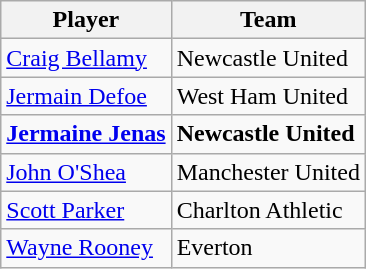<table class="wikitable">
<tr>
<th>Player</th>
<th>Team</th>
</tr>
<tr>
<td><a href='#'>Craig Bellamy</a></td>
<td>Newcastle United</td>
</tr>
<tr>
<td><a href='#'>Jermain Defoe</a></td>
<td>West Ham United</td>
</tr>
<tr>
<td><strong><a href='#'>Jermaine Jenas</a></strong></td>
<td><strong>Newcastle United</strong></td>
</tr>
<tr>
<td><a href='#'>John O'Shea</a></td>
<td>Manchester United</td>
</tr>
<tr>
<td><a href='#'>Scott Parker</a></td>
<td>Charlton Athletic</td>
</tr>
<tr>
<td><a href='#'>Wayne Rooney</a></td>
<td>Everton</td>
</tr>
</table>
